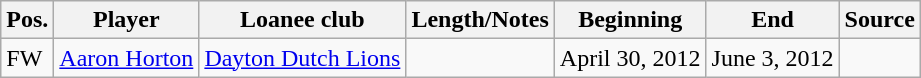<table class="wikitable sortable" style="text-align: left">
<tr>
<th><strong>Pos.</strong></th>
<th><strong>Player</strong></th>
<th><strong>Loanee club</strong></th>
<th><strong>Length/Notes</strong></th>
<th><strong>Beginning</strong></th>
<th><strong>End</strong></th>
<th><strong>Source</strong></th>
</tr>
<tr>
<td>FW</td>
<td> <a href='#'>Aaron Horton</a></td>
<td> <a href='#'>Dayton Dutch Lions</a></td>
<td></td>
<td>April 30, 2012</td>
<td>June 3, 2012</td>
<td align=center></td>
</tr>
</table>
